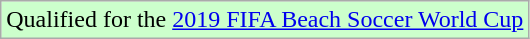<table class="wikitable">
<tr bgcolor="#ccffcc">
<td>Qualified for the <a href='#'>2019 FIFA Beach Soccer World Cup</a></td>
</tr>
</table>
